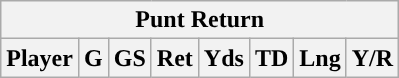<table class="wikitable">
<tr>
<th colspan="8">Punt Return</th>
</tr>
<tr>
<th>Player</th>
<th>G</th>
<th>GS</th>
<th>Ret</th>
<th>Yds</th>
<th>TD</th>
<th>Lng</th>
<th>Y/R</th>
</tr>
</table>
